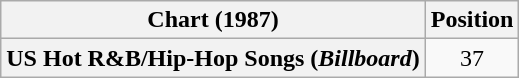<table class="wikitable plainrowheaders" style="text-align:center">
<tr>
<th scope="col">Chart (1987)</th>
<th scope="col">Position</th>
</tr>
<tr>
<th scope="row">US Hot R&B/Hip-Hop Songs (<em>Billboard</em>)</th>
<td>37</td>
</tr>
</table>
